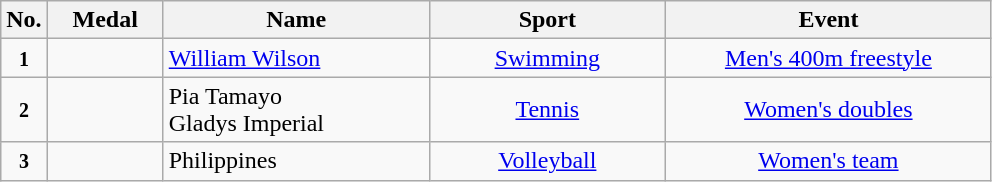<table class="wikitable" style="font-size:100%; text-align:center;">
<tr>
<th width="10">No.</th>
<th width="70">Medal</th>
<th width="170">Name</th>
<th width="150">Sport</th>
<th width="210">Event</th>
</tr>
<tr>
<td><small><strong>1</strong></small></td>
<td></td>
<td align=left><a href='#'>William Wilson</a></td>
<td> <a href='#'>Swimming</a></td>
<td><a href='#'>Men's 400m freestyle</a></td>
</tr>
<tr>
<td><small><strong>2</strong></small></td>
<td></td>
<td align=left>Pia Tamayo<br>Gladys Imperial</td>
<td> <a href='#'>Tennis</a></td>
<td><a href='#'>Women's doubles</a></td>
</tr>
<tr>
<td><small><strong>3</strong></small></td>
<td></td>
<td align=left>Philippines</td>
<td> <a href='#'>Volleyball</a></td>
<td><a href='#'>Women's team</a></td>
</tr>
</table>
